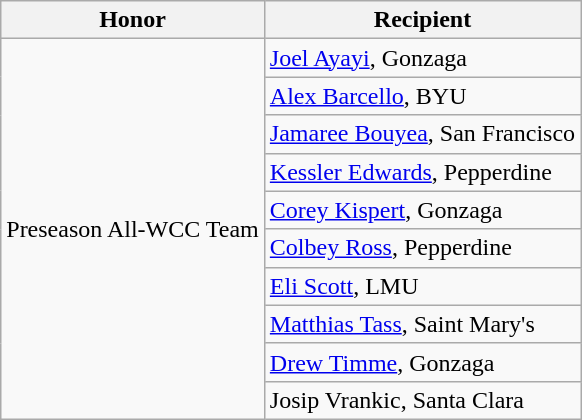<table class="wikitable">
<tr>
<th>Honor</th>
<th>Recipient</th>
</tr>
<tr>
<td rowspan="10">Preseason All-WCC Team</td>
<td><a href='#'>Joel Ayayi</a>, Gonzaga</td>
</tr>
<tr>
<td><a href='#'>Alex Barcello</a>, BYU</td>
</tr>
<tr>
<td><a href='#'>Jamaree Bouyea</a>, San Francisco</td>
</tr>
<tr>
<td><a href='#'>Kessler Edwards</a>, Pepperdine</td>
</tr>
<tr>
<td><a href='#'>Corey Kispert</a>, Gonzaga</td>
</tr>
<tr>
<td><a href='#'>Colbey Ross</a>, Pepperdine</td>
</tr>
<tr>
<td><a href='#'>Eli Scott</a>, LMU</td>
</tr>
<tr>
<td><a href='#'>Matthias Tass</a>, Saint Mary's</td>
</tr>
<tr>
<td><a href='#'>Drew Timme</a>, Gonzaga</td>
</tr>
<tr>
<td>Josip Vrankic, Santa Clara</td>
</tr>
</table>
